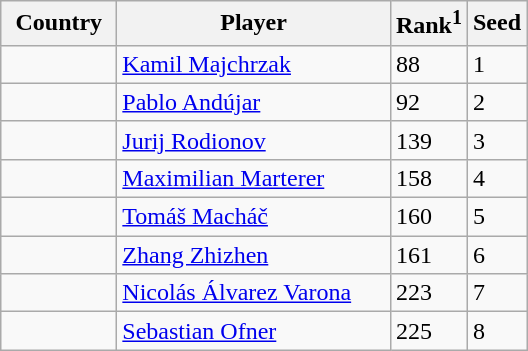<table class="sortable wikitable">
<tr>
<th width="70">Country</th>
<th width="175">Player</th>
<th>Rank<sup>1</sup></th>
<th>Seed</th>
</tr>
<tr>
<td></td>
<td><a href='#'>Kamil Majchrzak</a></td>
<td>88</td>
<td>1</td>
</tr>
<tr>
<td></td>
<td><a href='#'>Pablo Andújar</a></td>
<td>92</td>
<td>2</td>
</tr>
<tr>
<td></td>
<td><a href='#'>Jurij Rodionov</a></td>
<td>139</td>
<td>3</td>
</tr>
<tr>
<td></td>
<td><a href='#'>Maximilian Marterer</a></td>
<td>158</td>
<td>4</td>
</tr>
<tr>
<td></td>
<td><a href='#'>Tomáš Macháč</a></td>
<td>160</td>
<td>5</td>
</tr>
<tr>
<td></td>
<td><a href='#'>Zhang Zhizhen</a></td>
<td>161</td>
<td>6</td>
</tr>
<tr>
<td></td>
<td><a href='#'>Nicolás Álvarez Varona</a></td>
<td>223</td>
<td>7</td>
</tr>
<tr>
<td></td>
<td><a href='#'>Sebastian Ofner</a></td>
<td>225</td>
<td>8</td>
</tr>
</table>
